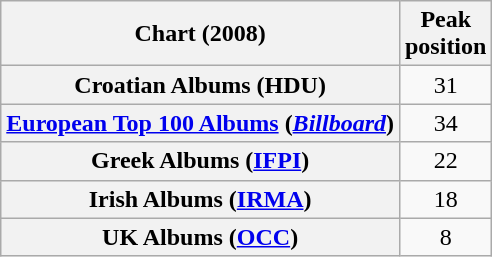<table class="wikitable sortable plainrowheaders" style="text-align:center;">
<tr>
<th align="center">Chart (2008)</th>
<th align="center">Peak<br>position</th>
</tr>
<tr>
<th scope="row">Croatian Albums (HDU)</th>
<td align="center">31</td>
</tr>
<tr>
<th scope="row"><a href='#'>European Top 100 Albums</a> (<em><a href='#'>Billboard</a></em>)</th>
<td align="center">34</td>
</tr>
<tr>
<th scope="row">Greek Albums (<a href='#'>IFPI</a>)</th>
<td align="center">22</td>
</tr>
<tr>
<th scope="row">Irish Albums (<a href='#'>IRMA</a>)</th>
<td align="center">18</td>
</tr>
<tr>
<th scope="row">UK Albums (<a href='#'>OCC</a>)</th>
<td align="center">8</td>
</tr>
</table>
